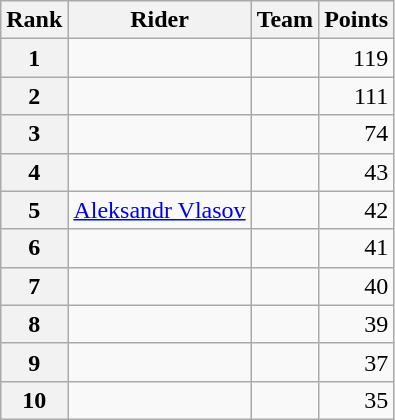<table class="wikitable" margin-bottom:0;">
<tr>
<th scope="col">Rank</th>
<th scope="col">Rider</th>
<th scope="col">Team</th>
<th scope="col">Points</th>
</tr>
<tr>
<th scope="row">1</th>
<td> </td>
<td></td>
<td align="right">119</td>
</tr>
<tr>
<th scope="row">2</th>
<td> </td>
<td></td>
<td align="right">111</td>
</tr>
<tr>
<th scope="row">3</th>
<td></td>
<td></td>
<td align="right">74</td>
</tr>
<tr>
<th scope="row">4</th>
<td></td>
<td></td>
<td align="right">43</td>
</tr>
<tr>
<th scope="row">5</th>
<td> <a href='#'>Aleksandr Vlasov</a></td>
<td></td>
<td align="right">42</td>
</tr>
<tr>
<th scope="row">6</th>
<td></td>
<td></td>
<td align="right">41</td>
</tr>
<tr>
<th scope="row">7</th>
<td></td>
<td></td>
<td align="right">40</td>
</tr>
<tr>
<th scope="row">8</th>
<td> </td>
<td></td>
<td align="right">39</td>
</tr>
<tr>
<th scope="row">9</th>
<td></td>
<td></td>
<td align="right">37</td>
</tr>
<tr>
<th scope="row">10</th>
<td></td>
<td></td>
<td align="right">35</td>
</tr>
</table>
